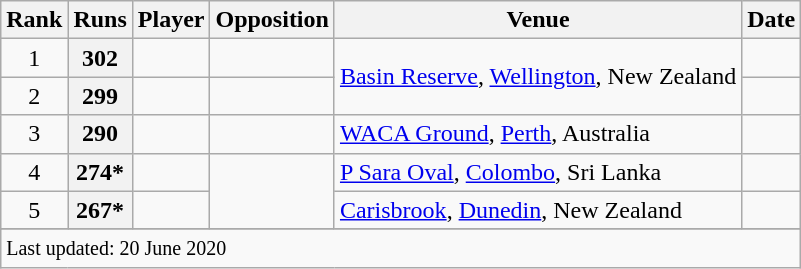<table class="wikitable plainrowheaders sortable">
<tr>
<th scope=col>Rank</th>
<th scope=col>Runs</th>
<th scope=col>Player</th>
<th scope=col>Opposition</th>
<th scope=col>Venue</th>
<th scope=col>Date</th>
</tr>
<tr>
<td align=center>1</td>
<th scope=row style=text-align:center;>302</th>
<td></td>
<td></td>
<td rowspan=2><a href='#'>Basin Reserve</a>, <a href='#'>Wellington</a>, New Zealand</td>
<td></td>
</tr>
<tr>
<td align=center>2</td>
<th scope=row style=text-align:center;>299</th>
<td></td>
<td></td>
<td></td>
</tr>
<tr>
<td align=center>3</td>
<th scope=row style=text-align:center;>290</th>
<td></td>
<td></td>
<td><a href='#'>WACA Ground</a>, <a href='#'>Perth</a>, Australia</td>
<td></td>
</tr>
<tr>
<td align=center>4</td>
<th scope=row style=text-align:center;>274*</th>
<td></td>
<td rowspan=2></td>
<td><a href='#'>P Sara Oval</a>, <a href='#'>Colombo</a>, Sri Lanka</td>
<td></td>
</tr>
<tr>
<td align=center>5</td>
<th scope=row style=text-align:center;>267*</th>
<td></td>
<td><a href='#'>Carisbrook</a>, <a href='#'>Dunedin</a>, New Zealand</td>
<td></td>
</tr>
<tr>
</tr>
<tr class=sortbottom>
<td colspan=6><small>Last updated: 20 June 2020</small></td>
</tr>
</table>
